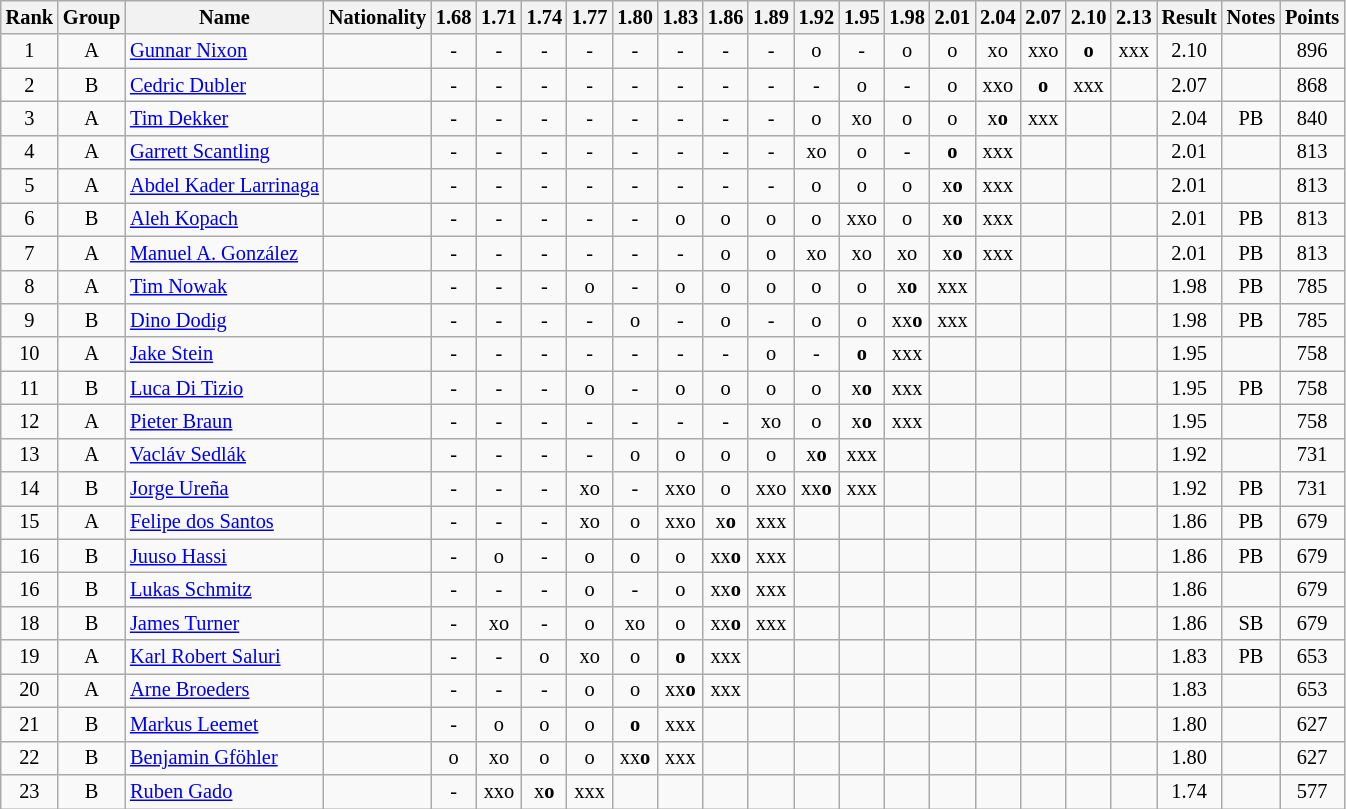<table class="wikitable sortable" style="text-align:center;font-size:85%">
<tr>
<th>Rank</th>
<th>Group</th>
<th>Name</th>
<th>Nationality</th>
<th>1.68</th>
<th>1.71</th>
<th>1.74</th>
<th>1.77</th>
<th>1.80</th>
<th>1.83</th>
<th>1.86</th>
<th>1.89</th>
<th>1.92</th>
<th>1.95</th>
<th>1.98</th>
<th>2.01</th>
<th>2.04</th>
<th>2.07</th>
<th>2.10</th>
<th>2.13</th>
<th>Result</th>
<th>Notes</th>
<th>Points</th>
</tr>
<tr>
<td>1</td>
<td>A</td>
<td align="left"><a href='#'>Gunnar Nixon</a></td>
<td align=left></td>
<td>-</td>
<td>-</td>
<td>-</td>
<td>-</td>
<td>-</td>
<td>-</td>
<td>-</td>
<td>-</td>
<td>o</td>
<td>-</td>
<td>o</td>
<td>o</td>
<td>xo</td>
<td>xxo</td>
<td><strong>o</strong></td>
<td>xxx</td>
<td>2.10</td>
<td></td>
<td>896</td>
</tr>
<tr>
<td>2</td>
<td>B</td>
<td align="left"><a href='#'>Cedric Dubler</a></td>
<td align=left></td>
<td>-</td>
<td>-</td>
<td>-</td>
<td>-</td>
<td>-</td>
<td>-</td>
<td>-</td>
<td>-</td>
<td>-</td>
<td>o</td>
<td>-</td>
<td>o</td>
<td>xxo</td>
<td><strong>o</strong></td>
<td>xxx</td>
<td></td>
<td>2.07</td>
<td></td>
<td>868</td>
</tr>
<tr>
<td>3</td>
<td>A</td>
<td align="left"><a href='#'>Tim Dekker</a></td>
<td align=left></td>
<td>-</td>
<td>-</td>
<td>-</td>
<td>-</td>
<td>-</td>
<td>-</td>
<td>-</td>
<td>-</td>
<td>o</td>
<td>xo</td>
<td>o</td>
<td>o</td>
<td>x<strong>o</strong></td>
<td>xxx</td>
<td></td>
<td></td>
<td>2.04</td>
<td>PB</td>
<td>840</td>
</tr>
<tr>
<td>4</td>
<td>A</td>
<td align="left"><a href='#'>Garrett Scantling</a></td>
<td align=left></td>
<td>-</td>
<td>-</td>
<td>-</td>
<td>-</td>
<td>-</td>
<td>-</td>
<td>-</td>
<td>-</td>
<td>xo</td>
<td>o</td>
<td>-</td>
<td><strong>o</strong></td>
<td>xxx</td>
<td></td>
<td></td>
<td></td>
<td>2.01</td>
<td></td>
<td>813</td>
</tr>
<tr>
<td>5</td>
<td>A</td>
<td align="left"><a href='#'>Abdel Kader Larrinaga</a></td>
<td align=left></td>
<td>-</td>
<td>-</td>
<td>-</td>
<td>-</td>
<td>-</td>
<td>-</td>
<td>-</td>
<td>-</td>
<td>o</td>
<td>o</td>
<td>o</td>
<td>x<strong>o</strong></td>
<td>xxx</td>
<td></td>
<td></td>
<td></td>
<td>2.01</td>
<td></td>
<td>813</td>
</tr>
<tr>
<td>6</td>
<td>B</td>
<td align="left"><a href='#'>Aleh Kopach</a></td>
<td align=left></td>
<td>-</td>
<td>-</td>
<td>-</td>
<td>-</td>
<td>-</td>
<td>o</td>
<td>o</td>
<td>o</td>
<td>o</td>
<td>xxo</td>
<td>o</td>
<td>x<strong>o</strong></td>
<td>xxx</td>
<td></td>
<td></td>
<td></td>
<td>2.01</td>
<td>PB</td>
<td>813</td>
</tr>
<tr>
<td>7</td>
<td>A</td>
<td align="left"><a href='#'>Manuel A. González</a></td>
<td align=left></td>
<td>-</td>
<td>-</td>
<td>-</td>
<td>-</td>
<td>-</td>
<td>-</td>
<td>o</td>
<td>o</td>
<td>xo</td>
<td>xo</td>
<td>xo</td>
<td>x<strong>o</strong></td>
<td>xxx</td>
<td></td>
<td></td>
<td></td>
<td>2.01</td>
<td>PB</td>
<td>813</td>
</tr>
<tr>
<td>8</td>
<td>A</td>
<td align="left"><a href='#'>Tim Nowak</a></td>
<td align=left></td>
<td>-</td>
<td>-</td>
<td>-</td>
<td>o</td>
<td>-</td>
<td>o</td>
<td>o</td>
<td>o</td>
<td>o</td>
<td>o</td>
<td>x<strong>o</strong></td>
<td>xxx</td>
<td></td>
<td></td>
<td></td>
<td></td>
<td>1.98</td>
<td>PB</td>
<td>785</td>
</tr>
<tr>
<td>9</td>
<td>B</td>
<td align="left"><a href='#'>Dino Dodig</a></td>
<td align=left></td>
<td>-</td>
<td>-</td>
<td>-</td>
<td>-</td>
<td>o</td>
<td>-</td>
<td>o</td>
<td>-</td>
<td>o</td>
<td>o</td>
<td>xx<strong>o</strong></td>
<td>xxx</td>
<td></td>
<td></td>
<td></td>
<td></td>
<td>1.98</td>
<td>PB</td>
<td>785</td>
</tr>
<tr>
<td>10</td>
<td>A</td>
<td align="left"><a href='#'>Jake Stein</a></td>
<td align=left></td>
<td>-</td>
<td>-</td>
<td>-</td>
<td>-</td>
<td>-</td>
<td>-</td>
<td>-</td>
<td>o</td>
<td>-</td>
<td><strong>o</strong></td>
<td>xxx</td>
<td></td>
<td></td>
<td></td>
<td></td>
<td></td>
<td>1.95</td>
<td></td>
<td>758</td>
</tr>
<tr>
<td>11</td>
<td>B</td>
<td align="left"><a href='#'>Luca Di Tizio</a></td>
<td align=left></td>
<td>-</td>
<td>-</td>
<td>-</td>
<td>o</td>
<td>-</td>
<td>o</td>
<td>o</td>
<td>o</td>
<td>o</td>
<td>x<strong>o</strong></td>
<td>xxx</td>
<td></td>
<td></td>
<td></td>
<td></td>
<td></td>
<td>1.95</td>
<td>PB</td>
<td>758</td>
</tr>
<tr>
<td>12</td>
<td>A</td>
<td align="left"><a href='#'>Pieter Braun</a></td>
<td align=left></td>
<td>-</td>
<td>-</td>
<td>-</td>
<td>-</td>
<td>-</td>
<td>-</td>
<td>-</td>
<td>xo</td>
<td>o</td>
<td>x<strong>o</strong></td>
<td>xxx</td>
<td></td>
<td></td>
<td></td>
<td></td>
<td></td>
<td>1.95</td>
<td></td>
<td>758</td>
</tr>
<tr>
<td>13</td>
<td>A</td>
<td align="left"><a href='#'>Vacláv Sedlák</a></td>
<td align=left></td>
<td>-</td>
<td>-</td>
<td>-</td>
<td>-</td>
<td>o</td>
<td>o</td>
<td>o</td>
<td>o</td>
<td>x<strong>o</strong></td>
<td>xxx</td>
<td></td>
<td></td>
<td></td>
<td></td>
<td></td>
<td></td>
<td>1.92</td>
<td></td>
<td>731</td>
</tr>
<tr>
<td>14</td>
<td>B</td>
<td align="left"><a href='#'>Jorge Ureña</a></td>
<td align=left></td>
<td>-</td>
<td>-</td>
<td>-</td>
<td>xo</td>
<td>-</td>
<td>xxo</td>
<td>o</td>
<td>xxo</td>
<td>xx<strong>o</strong></td>
<td>xxx</td>
<td></td>
<td></td>
<td></td>
<td></td>
<td></td>
<td></td>
<td>1.92</td>
<td>PB</td>
<td>731</td>
</tr>
<tr>
<td>15</td>
<td>A</td>
<td align="left"><a href='#'>Felipe dos Santos</a></td>
<td align=left></td>
<td>-</td>
<td>-</td>
<td>-</td>
<td>xo</td>
<td>o</td>
<td>xxo</td>
<td>x<strong>o</strong></td>
<td>xxx</td>
<td></td>
<td></td>
<td></td>
<td></td>
<td></td>
<td></td>
<td></td>
<td></td>
<td>1.86</td>
<td>PB</td>
<td>679</td>
</tr>
<tr>
<td>16</td>
<td>B</td>
<td align="left"><a href='#'>Juuso Hassi</a></td>
<td align=left></td>
<td>-</td>
<td>o</td>
<td>-</td>
<td>o</td>
<td>o</td>
<td>o</td>
<td>xx<strong>o</strong></td>
<td>xxx</td>
<td></td>
<td></td>
<td></td>
<td></td>
<td></td>
<td></td>
<td></td>
<td></td>
<td>1.86</td>
<td>PB</td>
<td>679</td>
</tr>
<tr>
<td>16</td>
<td>B</td>
<td align="left"><a href='#'>Lukas Schmitz</a></td>
<td align=left></td>
<td>-</td>
<td>-</td>
<td>-</td>
<td>o</td>
<td>-</td>
<td>o</td>
<td>xx<strong>o</strong></td>
<td>xxx</td>
<td></td>
<td></td>
<td></td>
<td></td>
<td></td>
<td></td>
<td></td>
<td></td>
<td>1.86</td>
<td></td>
<td>679</td>
</tr>
<tr>
<td>18</td>
<td>B</td>
<td align="left"><a href='#'>James Turner</a></td>
<td align=left></td>
<td>-</td>
<td>xo</td>
<td>-</td>
<td>o</td>
<td>xo</td>
<td>o</td>
<td>xx<strong>o</strong></td>
<td>xxx</td>
<td></td>
<td></td>
<td></td>
<td></td>
<td></td>
<td></td>
<td></td>
<td></td>
<td>1.86</td>
<td>SB</td>
<td>679</td>
</tr>
<tr>
<td>19</td>
<td>A</td>
<td align="left"><a href='#'>Karl Robert Saluri</a></td>
<td align=left></td>
<td>-</td>
<td>-</td>
<td>o</td>
<td>xo</td>
<td>o</td>
<td><strong>o</strong></td>
<td>xxx</td>
<td></td>
<td></td>
<td></td>
<td></td>
<td></td>
<td></td>
<td></td>
<td></td>
<td></td>
<td>1.83</td>
<td>PB</td>
<td>653</td>
</tr>
<tr>
<td>20</td>
<td>A</td>
<td align="left"><a href='#'>Arne Broeders</a></td>
<td align=left></td>
<td>-</td>
<td>-</td>
<td>-</td>
<td>o</td>
<td>o</td>
<td>xx<strong>o</strong></td>
<td>xxx</td>
<td></td>
<td></td>
<td></td>
<td></td>
<td></td>
<td></td>
<td></td>
<td></td>
<td></td>
<td>1.83</td>
<td></td>
<td>653</td>
</tr>
<tr>
<td>21</td>
<td>B</td>
<td align="left"><a href='#'>Markus Leemet</a></td>
<td align=left></td>
<td>-</td>
<td>o</td>
<td>o</td>
<td>o</td>
<td><strong>o</strong></td>
<td>xxx</td>
<td></td>
<td></td>
<td></td>
<td></td>
<td></td>
<td></td>
<td></td>
<td></td>
<td></td>
<td></td>
<td>1.80</td>
<td></td>
<td>627</td>
</tr>
<tr>
<td>22</td>
<td>B</td>
<td align="left"><a href='#'>Benjamin Gföhler</a></td>
<td align=left></td>
<td>o</td>
<td>xo</td>
<td>o</td>
<td>o</td>
<td>xx<strong>o</strong></td>
<td>xxx</td>
<td></td>
<td></td>
<td></td>
<td></td>
<td></td>
<td></td>
<td></td>
<td></td>
<td></td>
<td></td>
<td>1.80</td>
<td></td>
<td>627</td>
</tr>
<tr>
<td>23</td>
<td>B</td>
<td align="left"><a href='#'>Ruben Gado</a></td>
<td align=left></td>
<td>-</td>
<td>xxo</td>
<td>x<strong>o</strong></td>
<td>xxx</td>
<td></td>
<td></td>
<td></td>
<td></td>
<td></td>
<td></td>
<td></td>
<td></td>
<td></td>
<td></td>
<td></td>
<td></td>
<td>1.74</td>
<td></td>
<td>577</td>
</tr>
</table>
